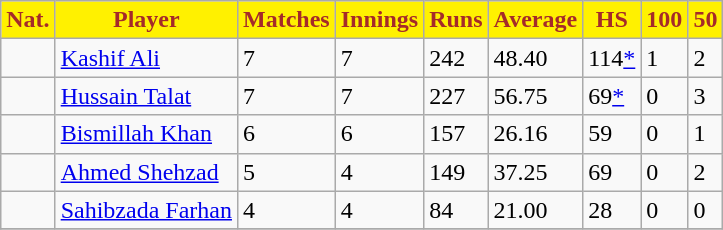<table class="wikitable sortable" style="font-size:100%">
<tr>
<th style="text-align:center; background:#FFF100; color:brown;">Nat.</th>
<th style="text-align:center; background:#FFF100; color:brown;">Player</th>
<th style="text-align:center; background:#FFF100; color:brown;">Matches</th>
<th style="text-align:center; background:#FFF100; color:brown;">Innings</th>
<th style="text-align:center; background:#FFF100; color:brown;">Runs</th>
<th style="text-align:center; background:#FFF100; color:brown;">Average</th>
<th style="text-align:center; background:#FFF100; color:brown;">HS</th>
<th style="text-align:center; background:#FFF100; color:brown;">100</th>
<th style="text-align:center; background:#FFF100; color:brown;">50</th>
</tr>
<tr>
<td></td>
<td><a href='#'>Kashif Ali</a></td>
<td>7</td>
<td>7</td>
<td>242</td>
<td>48.40</td>
<td>114<a href='#'>*</a></td>
<td>1</td>
<td>2</td>
</tr>
<tr>
<td></td>
<td><a href='#'>Hussain Talat</a></td>
<td>7</td>
<td>7</td>
<td>227</td>
<td>56.75</td>
<td>69<a href='#'>*</a></td>
<td>0</td>
<td>3</td>
</tr>
<tr>
<td></td>
<td><a href='#'>Bismillah Khan</a></td>
<td>6</td>
<td>6</td>
<td>157</td>
<td>26.16</td>
<td>59</td>
<td>0</td>
<td>1</td>
</tr>
<tr>
<td></td>
<td><a href='#'>Ahmed Shehzad</a></td>
<td>5</td>
<td>4</td>
<td>149</td>
<td>37.25</td>
<td>69</td>
<td>0</td>
<td>2</td>
</tr>
<tr>
<td></td>
<td><a href='#'>Sahibzada Farhan</a></td>
<td>4</td>
<td>4</td>
<td>84</td>
<td>21.00</td>
<td>28</td>
<td>0</td>
<td>0</td>
</tr>
<tr>
</tr>
</table>
